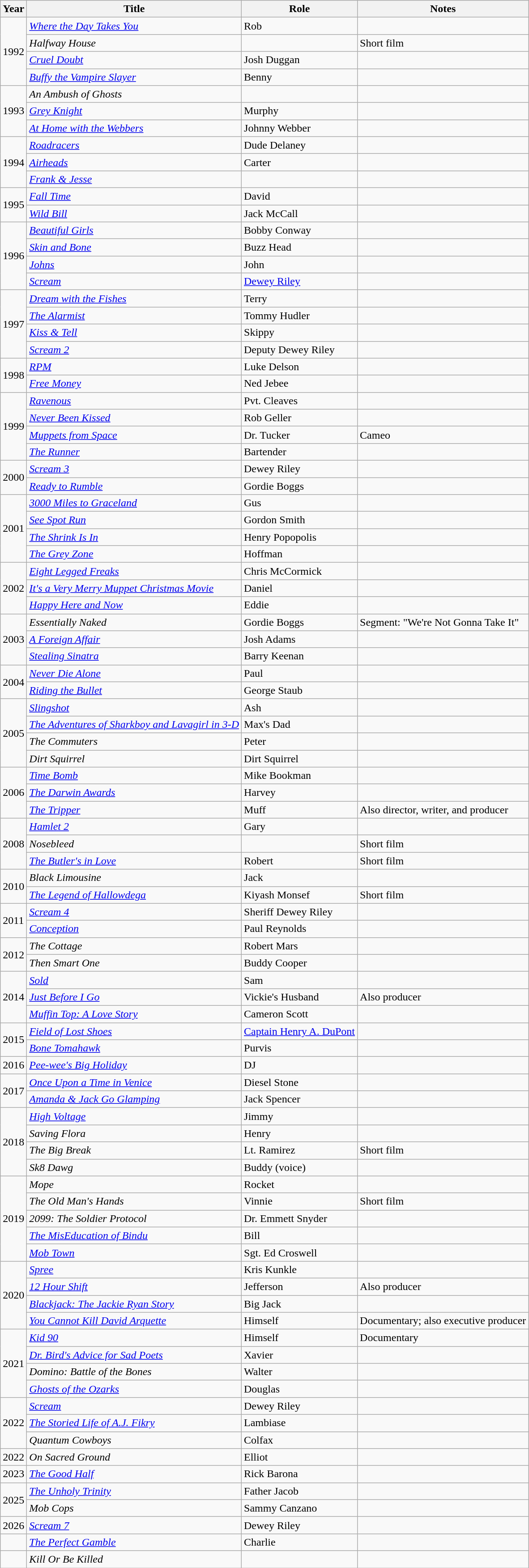<table class="wikitable sortable">
<tr>
<th>Year</th>
<th>Title</th>
<th>Role</th>
<th>Notes</th>
</tr>
<tr>
<td rowspan=4>1992</td>
<td><em><a href='#'>Where the Day Takes You</a></em></td>
<td>Rob</td>
<td></td>
</tr>
<tr>
<td><em>Halfway House</em></td>
<td></td>
<td>Short film</td>
</tr>
<tr>
<td><em><a href='#'>Cruel Doubt</a></em></td>
<td>Josh Duggan</td>
<td></td>
</tr>
<tr>
<td><em><a href='#'>Buffy the Vampire Slayer</a></em></td>
<td>Benny</td>
<td></td>
</tr>
<tr>
<td rowspan=3>1993</td>
<td><em>An Ambush of Ghosts</em></td>
<td></td>
<td></td>
</tr>
<tr>
<td><em><a href='#'>Grey Knight</a></em></td>
<td>Murphy</td>
<td></td>
</tr>
<tr>
<td><em><a href='#'>At Home with the Webbers</a></em></td>
<td>Johnny Webber</td>
<td></td>
</tr>
<tr>
<td rowspan=3>1994</td>
<td><em><a href='#'>Roadracers</a></em></td>
<td>Dude Delaney</td>
<td></td>
</tr>
<tr>
<td><em><a href='#'>Airheads</a></em></td>
<td>Carter</td>
<td></td>
</tr>
<tr>
<td><em><a href='#'>Frank & Jesse</a></em></td>
<td></td>
<td></td>
</tr>
<tr>
<td rowspan=2>1995</td>
<td><em><a href='#'>Fall Time</a></em></td>
<td>David</td>
<td></td>
</tr>
<tr>
<td><em><a href='#'>Wild Bill</a></em></td>
<td>Jack McCall</td>
<td></td>
</tr>
<tr>
<td rowspan=4>1996</td>
<td><em><a href='#'>Beautiful Girls</a></em></td>
<td>Bobby Conway</td>
<td></td>
</tr>
<tr>
<td><em><a href='#'>Skin and Bone</a></em></td>
<td>Buzz Head</td>
<td></td>
</tr>
<tr>
<td><em><a href='#'>Johns</a></em></td>
<td>John</td>
<td></td>
</tr>
<tr>
<td><em><a href='#'>Scream</a></em></td>
<td><a href='#'>Dewey Riley</a></td>
<td></td>
</tr>
<tr>
<td rowspan=4>1997</td>
<td><em><a href='#'>Dream with the Fishes</a></em></td>
<td>Terry</td>
<td></td>
</tr>
<tr>
<td><em><a href='#'>The Alarmist</a></em></td>
<td>Tommy Hudler</td>
<td></td>
</tr>
<tr>
<td><em><a href='#'>Kiss & Tell</a></em></td>
<td>Skippy</td>
<td></td>
</tr>
<tr>
<td><em><a href='#'>Scream 2</a></em></td>
<td>Deputy Dewey Riley</td>
<td></td>
</tr>
<tr>
<td rowspan=2>1998</td>
<td><em><a href='#'>RPM</a></em></td>
<td>Luke Delson</td>
<td></td>
</tr>
<tr>
<td><em><a href='#'>Free Money</a></em></td>
<td>Ned Jebee</td>
<td></td>
</tr>
<tr>
<td rowspan=4>1999</td>
<td><em><a href='#'>Ravenous</a></em></td>
<td>Pvt. Cleaves</td>
<td></td>
</tr>
<tr>
<td><em><a href='#'>Never Been Kissed</a></em></td>
<td>Rob Geller</td>
<td></td>
</tr>
<tr>
<td><em><a href='#'>Muppets from Space</a></em></td>
<td>Dr. Tucker</td>
<td>Cameo</td>
</tr>
<tr>
<td><em><a href='#'>The Runner</a></em></td>
<td>Bartender</td>
<td></td>
</tr>
<tr>
<td rowspan=2>2000</td>
<td><em><a href='#'>Scream 3</a></em></td>
<td>Dewey Riley</td>
<td></td>
</tr>
<tr>
<td><em><a href='#'>Ready to Rumble</a></em></td>
<td>Gordie Boggs</td>
<td></td>
</tr>
<tr>
<td rowspan=4>2001</td>
<td><em><a href='#'>3000 Miles to Graceland</a></em></td>
<td>Gus</td>
<td></td>
</tr>
<tr>
<td><em><a href='#'>See Spot Run</a></em></td>
<td>Gordon Smith</td>
<td></td>
</tr>
<tr>
<td><em><a href='#'>The Shrink Is In</a></em></td>
<td>Henry Popopolis</td>
<td></td>
</tr>
<tr>
<td><em><a href='#'>The Grey Zone</a></em></td>
<td>Hoffman</td>
<td></td>
</tr>
<tr>
<td rowspan=3>2002</td>
<td><em><a href='#'>Eight Legged Freaks</a></em></td>
<td>Chris McCormick</td>
<td></td>
</tr>
<tr>
<td><em><a href='#'>It's a Very Merry Muppet Christmas Movie</a></em></td>
<td>Daniel</td>
<td></td>
</tr>
<tr>
<td><em><a href='#'>Happy Here and Now</a></em></td>
<td>Eddie</td>
<td></td>
</tr>
<tr>
<td rowspan=3>2003</td>
<td><em>Essentially Naked</em></td>
<td>Gordie Boggs</td>
<td>Segment: "We're Not Gonna Take It"</td>
</tr>
<tr>
<td><em><a href='#'>A Foreign Affair</a></em></td>
<td>Josh Adams</td>
<td></td>
</tr>
<tr>
<td><em><a href='#'>Stealing Sinatra</a></em></td>
<td>Barry Keenan</td>
<td></td>
</tr>
<tr>
<td rowspan=2>2004</td>
<td><em><a href='#'>Never Die Alone</a></em></td>
<td>Paul</td>
<td></td>
</tr>
<tr>
<td><em><a href='#'>Riding the Bullet</a></em></td>
<td>George Staub</td>
<td></td>
</tr>
<tr>
<td rowspan=4>2005</td>
<td><em><a href='#'>Slingshot</a></em></td>
<td>Ash</td>
<td></td>
</tr>
<tr>
<td><em><a href='#'>The Adventures of Sharkboy and Lavagirl in 3-D</a></em></td>
<td>Max's Dad</td>
<td></td>
</tr>
<tr>
<td><em>The Commuters</em></td>
<td>Peter</td>
<td></td>
</tr>
<tr>
<td><em>Dirt Squirrel</em></td>
<td>Dirt Squirrel</td>
<td></td>
</tr>
<tr>
<td rowspan=3>2006</td>
<td><em><a href='#'>Time Bomb</a></em></td>
<td>Mike Bookman</td>
<td></td>
</tr>
<tr>
<td><em><a href='#'>The Darwin Awards</a></em></td>
<td>Harvey</td>
<td></td>
</tr>
<tr>
<td><em><a href='#'>The Tripper</a></em></td>
<td>Muff</td>
<td>Also director, writer, and producer</td>
</tr>
<tr>
<td rowspan=3>2008</td>
<td><em><a href='#'>Hamlet 2</a></em></td>
<td>Gary</td>
<td></td>
</tr>
<tr>
<td><em>Nosebleed</em></td>
<td></td>
<td>Short film</td>
</tr>
<tr>
<td><em><a href='#'>The Butler's in Love</a></em></td>
<td>Robert</td>
<td>Short film</td>
</tr>
<tr>
<td rowspan=2>2010</td>
<td><em>Black Limousine</em></td>
<td>Jack</td>
<td></td>
</tr>
<tr>
<td><em><a href='#'>The Legend of Hallowdega</a></em></td>
<td>Kiyash Monsef</td>
<td>Short film</td>
</tr>
<tr>
<td rowspan=2>2011</td>
<td><em><a href='#'>Scream 4</a></em></td>
<td>Sheriff Dewey Riley</td>
<td></td>
</tr>
<tr>
<td><em><a href='#'>Conception</a></em></td>
<td>Paul Reynolds</td>
<td></td>
</tr>
<tr>
<td rowspan=2>2012</td>
<td><em>The Cottage</em></td>
<td>Robert Mars</td>
<td></td>
</tr>
<tr>
<td><em>Then Smart One</em></td>
<td>Buddy Cooper</td>
<td></td>
</tr>
<tr>
<td rowspan=3>2014</td>
<td><em><a href='#'>Sold</a></em></td>
<td>Sam</td>
<td></td>
</tr>
<tr>
<td><em><a href='#'>Just Before I Go</a></em></td>
<td>Vickie's Husband</td>
<td>Also producer</td>
</tr>
<tr>
<td><em><a href='#'>Muffin Top: A Love Story</a></em></td>
<td>Cameron Scott</td>
<td></td>
</tr>
<tr>
<td rowspan="2">2015</td>
<td><em><a href='#'>Field of Lost Shoes</a></em></td>
<td><a href='#'>Captain Henry A. DuPont</a></td>
<td></td>
</tr>
<tr>
<td><em><a href='#'>Bone Tomahawk</a></em></td>
<td>Purvis</td>
<td></td>
</tr>
<tr>
<td>2016</td>
<td><em><a href='#'>Pee-wee's Big Holiday</a></em></td>
<td>DJ</td>
<td></td>
</tr>
<tr>
<td rowspan=2>2017</td>
<td><em><a href='#'>Once Upon a Time in Venice</a></em></td>
<td>Diesel Stone</td>
<td></td>
</tr>
<tr>
<td><em><a href='#'>Amanda & Jack Go Glamping</a></em></td>
<td>Jack Spencer</td>
<td></td>
</tr>
<tr>
<td rowspan=4>2018</td>
<td><em><a href='#'>High Voltage</a></em></td>
<td>Jimmy</td>
<td></td>
</tr>
<tr>
<td><em>Saving Flora</em></td>
<td>Henry</td>
<td></td>
</tr>
<tr>
<td><em>The Big Break</em></td>
<td>Lt. Ramirez</td>
<td>Short film</td>
</tr>
<tr>
<td><em>Sk8 Dawg</em></td>
<td>Buddy (voice)</td>
<td></td>
</tr>
<tr>
<td rowspan=5>2019</td>
<td><em>Mope</em></td>
<td>Rocket</td>
<td></td>
</tr>
<tr>
<td><em>The Old Man's Hands</em></td>
<td>Vinnie</td>
<td>Short film</td>
</tr>
<tr>
<td><em>2099: The Soldier Protocol</em></td>
<td>Dr. Emmett Snyder</td>
<td></td>
</tr>
<tr>
<td><em><a href='#'>The MisEducation of Bindu</a></em></td>
<td>Bill</td>
<td></td>
</tr>
<tr>
<td><em><a href='#'>Mob Town</a></em></td>
<td>Sgt. Ed Croswell</td>
<td></td>
</tr>
<tr>
<td rowspan=4>2020</td>
<td><em><a href='#'>Spree</a></em></td>
<td>Kris Kunkle</td>
<td></td>
</tr>
<tr>
<td><em><a href='#'>12 Hour Shift</a> </em></td>
<td>Jefferson</td>
<td>Also producer</td>
</tr>
<tr>
<td><em><a href='#'>Blackjack: The Jackie Ryan Story</a></em></td>
<td>Big Jack</td>
<td></td>
</tr>
<tr>
<td><em><a href='#'>You Cannot Kill David Arquette</a></em></td>
<td>Himself</td>
<td>Documentary; also executive producer</td>
</tr>
<tr>
<td rowspan=4>2021</td>
<td><em><a href='#'>Kid 90</a></em></td>
<td>Himself</td>
<td>Documentary</td>
</tr>
<tr>
<td><em><a href='#'>Dr. Bird's Advice for Sad Poets</a></em></td>
<td>Xavier</td>
<td></td>
</tr>
<tr>
<td><em>Domino: Battle of the Bones</em></td>
<td>Walter</td>
<td></td>
</tr>
<tr>
<td><em><a href='#'>Ghosts of the Ozarks</a></em></td>
<td>Douglas</td>
<td></td>
</tr>
<tr>
<td rowspan="3">2022</td>
<td><em><a href='#'>Scream</a></em></td>
<td>Dewey Riley</td>
<td></td>
</tr>
<tr>
<td><em><a href='#'>The Storied Life of A.J. Fikry</a></em></td>
<td>Lambiase</td>
<td></td>
</tr>
<tr>
<td><em>Quantum Cowboys</em></td>
<td>Colfax</td>
<td></td>
</tr>
<tr>
<td rowspan="1">2022</td>
<td><em>On Sacred Ground</em></td>
<td>Elliot</td>
<td></td>
</tr>
<tr>
<td>2023</td>
<td><em><a href='#'>The Good Half</a></em></td>
<td>Rick Barona</td>
<td></td>
</tr>
<tr>
<td rowspan=2>2025</td>
<td><em><a href='#'>The Unholy Trinity</a></em></td>
<td>Father Jacob</td>
<td></td>
</tr>
<tr>
<td><em>Mob Cops</em></td>
<td>Sammy Canzano</td>
<td></td>
</tr>
<tr>
<td>2026</td>
<td><em><a href='#'>Scream 7</a></em></td>
<td>Dewey Riley</td>
<td></td>
</tr>
<tr>
<td></td>
<td><em><a href='#'>The Perfect Gamble</a></em></td>
<td>Charlie</td>
<td><br></td>
</tr>
<tr>
<td></td>
<td><em>Kill Or Be Killed</em></td>
<td></td>
<td></td>
</tr>
</table>
